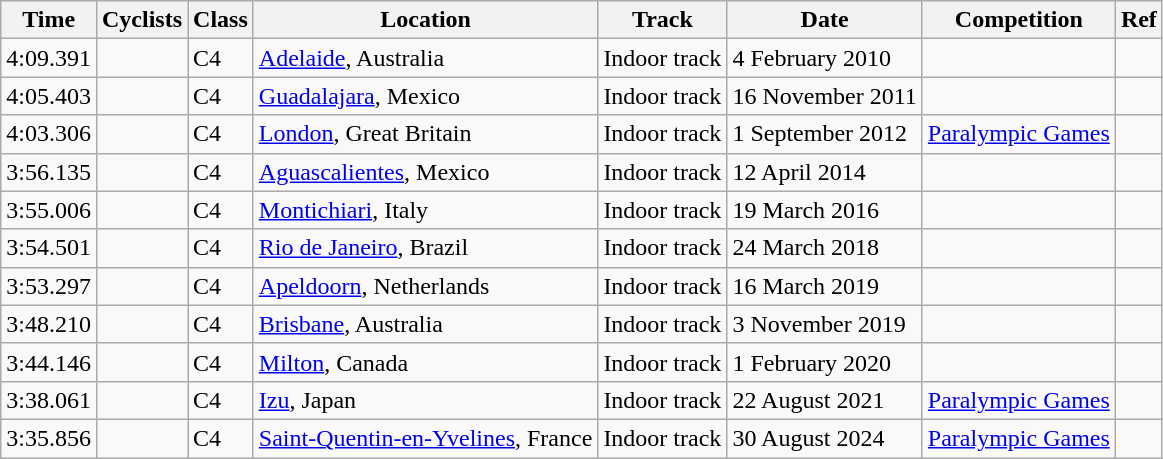<table class="wikitable">
<tr align="left">
<th>Time</th>
<th>Cyclists</th>
<th>Class</th>
<th>Location</th>
<th>Track</th>
<th>Date</th>
<th>Competition</th>
<th>Ref</th>
</tr>
<tr>
<td>4:09.391</td>
<td></td>
<td>C4</td>
<td><a href='#'>Adelaide</a>, Australia</td>
<td>Indoor track</td>
<td>4 February 2010</td>
<td></td>
<td></td>
</tr>
<tr>
<td>4:05.403</td>
<td></td>
<td>C4</td>
<td><a href='#'>Guadalajara</a>, Mexico</td>
<td>Indoor track</td>
<td>16 November 2011</td>
<td></td>
<td></td>
</tr>
<tr>
<td>4:03.306</td>
<td></td>
<td>C4</td>
<td><a href='#'>London</a>, Great Britain</td>
<td>Indoor track</td>
<td>1 September 2012</td>
<td><a href='#'>Paralympic Games</a></td>
<td></td>
</tr>
<tr>
<td>3:56.135</td>
<td></td>
<td>C4</td>
<td><a href='#'>Aguascalientes</a>, Mexico</td>
<td>Indoor track</td>
<td>12 April 2014</td>
<td></td>
<td></td>
</tr>
<tr>
<td>3:55.006</td>
<td></td>
<td>C4</td>
<td><a href='#'>Montichiari</a>, Italy</td>
<td>Indoor track</td>
<td>19 March 2016</td>
<td></td>
<td></td>
</tr>
<tr>
<td>3:54.501</td>
<td></td>
<td>C4</td>
<td><a href='#'>Rio de Janeiro</a>, Brazil</td>
<td>Indoor track</td>
<td>24 March 2018</td>
<td></td>
<td></td>
</tr>
<tr>
<td>3:53.297</td>
<td></td>
<td>C4</td>
<td><a href='#'>Apeldoorn</a>, Netherlands</td>
<td>Indoor track</td>
<td>16 March 2019</td>
<td></td>
<td></td>
</tr>
<tr>
<td>3:48.210</td>
<td></td>
<td>C4</td>
<td><a href='#'>Brisbane</a>, Australia</td>
<td>Indoor track</td>
<td>3 November 2019</td>
<td></td>
<td></td>
</tr>
<tr>
<td>3:44.146</td>
<td></td>
<td>C4</td>
<td><a href='#'>Milton</a>, Canada</td>
<td>Indoor track</td>
<td>1 February 2020</td>
<td></td>
<td></td>
</tr>
<tr>
<td>3:38.061</td>
<td></td>
<td>C4</td>
<td><a href='#'>Izu</a>, Japan</td>
<td>Indoor track</td>
<td>22 August 2021</td>
<td><a href='#'>Paralympic Games</a></td>
<td></td>
</tr>
<tr>
<td>3:35.856</td>
<td></td>
<td>C4</td>
<td><a href='#'>Saint-Quentin-en-Yvelines</a>, France</td>
<td>Indoor track</td>
<td>30 August 2024</td>
<td><a href='#'>Paralympic Games</a></td>
<td></td>
</tr>
</table>
